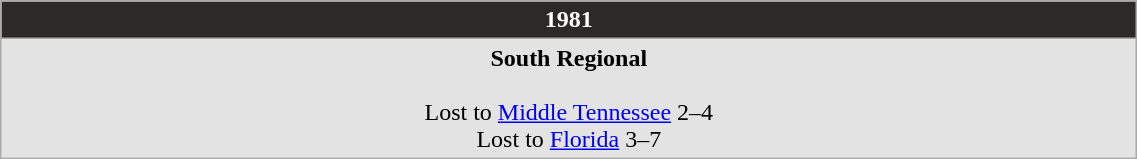<table Class="wikitable" width="60%">
<tr>
<th style="background:#2C2A29; color:white;">1981</th>
</tr>
<tr style="background: #e3e3e3;">
<td align="center"><strong>South Regional</strong><br><br>Lost to <a href='#'>Middle Tennessee</a> 2–4<br>
Lost to <a href='#'>Florida</a> 3–7</td>
</tr>
</table>
